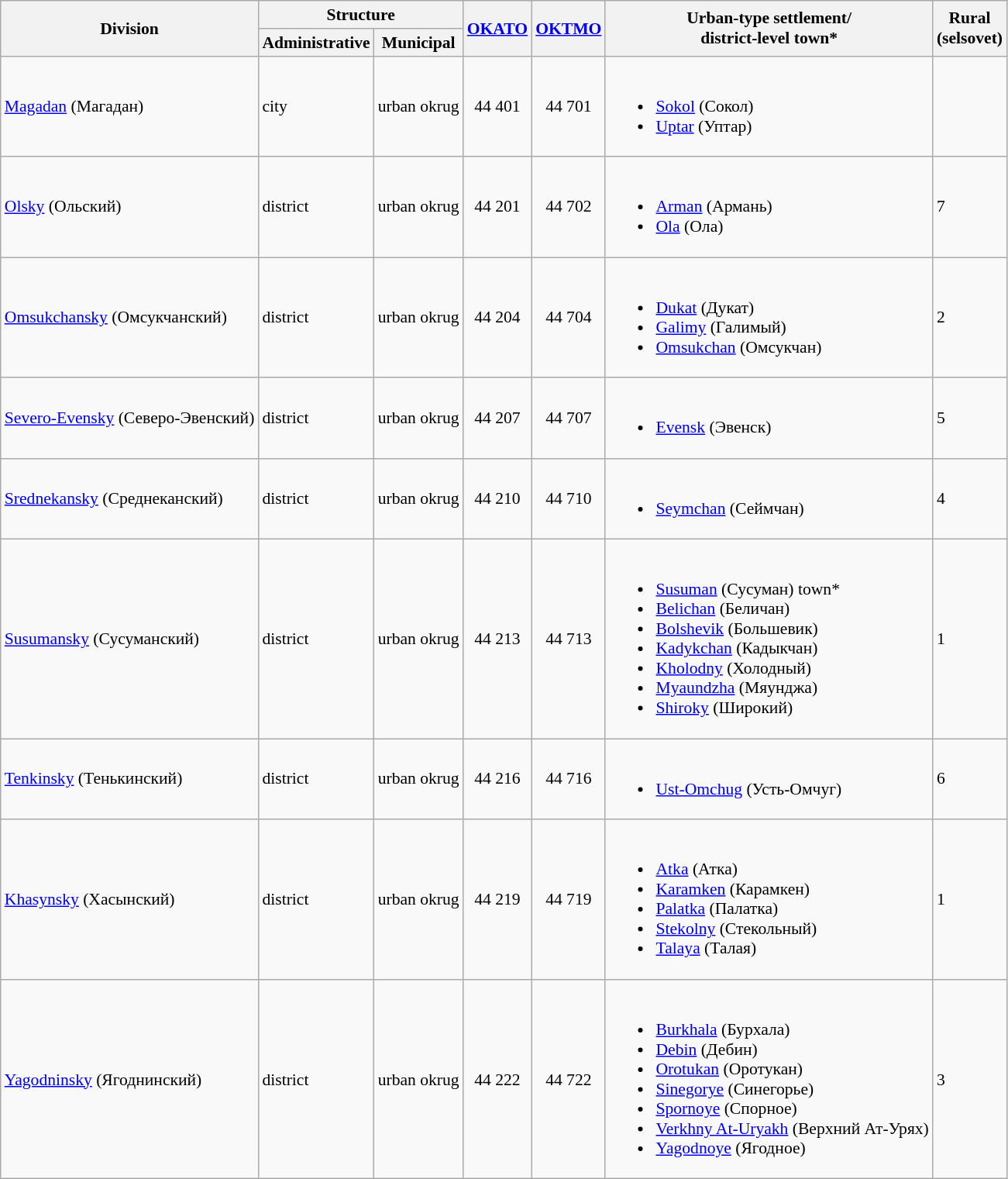<table class="wikitable" style="padding: 24em 0; border: 1px #aaa solid; border-collapse: collapse; font-size: 90%;">
<tr>
<th colspan="2" rowspan="2">Division</th>
<th colspan="2">Structure</th>
<th rowspan="2"><a href='#'>OKATO</a></th>
<th rowspan="2"><a href='#'>OKTMO</a></th>
<th rowspan="2">Urban-type settlement/<br>district-level town*</th>
<th rowspan="2">Rural<br>(selsovet)</th>
</tr>
<tr>
<th>Administrative</th>
<th>Municipal</th>
</tr>
<tr>
<td colspan="2"><a href='#'>Magadan</a> (Магадан)</td>
<td>city</td>
<td>urban okrug</td>
<td align="center">44 401</td>
<td align="center">44 701</td>
<td><br><ul><li><a href='#'>Sokol</a> (Сокол)</li><li><a href='#'>Uptar</a> (Уптар)</li></ul></td>
<td></td>
</tr>
<tr>
<td colspan="2"><a href='#'>Olsky</a> (Ольский)</td>
<td>district</td>
<td>urban okrug</td>
<td align="center">44 201</td>
<td align="center">44 702</td>
<td><br><ul><li><a href='#'>Arman</a> (Армань)</li><li><a href='#'>Ola</a> (Ола)</li></ul></td>
<td>7</td>
</tr>
<tr>
<td colspan="2"><a href='#'>Omsukchansky</a> (Омсукчанский)</td>
<td>district</td>
<td>urban okrug</td>
<td align="center">44 204</td>
<td align="center">44 704</td>
<td><br><ul><li><a href='#'>Dukat</a> (Дукат)</li><li><a href='#'>Galimy</a> (Галимый)</li><li><a href='#'>Omsukchan</a> (Омсукчан)</li></ul></td>
<td>2</td>
</tr>
<tr>
<td colspan="2"><a href='#'>Severo-Evensky</a> (Северо-Эвенский)</td>
<td>district</td>
<td>urban okrug</td>
<td align="center">44 207</td>
<td align="center">44 707</td>
<td><br><ul><li><a href='#'>Evensk</a> (Эвенск)</li></ul></td>
<td>5</td>
</tr>
<tr>
<td colspan="2"><a href='#'>Srednekansky</a> (Среднеканский)</td>
<td>district</td>
<td>urban okrug</td>
<td align="center">44 210</td>
<td align="center">44 710</td>
<td><br><ul><li><a href='#'>Seymchan</a> (Сеймчан)</li></ul></td>
<td>4</td>
</tr>
<tr>
<td colspan="2"><a href='#'>Susumansky</a> (Сусуманский)</td>
<td>district</td>
<td>urban okrug</td>
<td align="center">44 213</td>
<td align="center">44 713</td>
<td><br><ul><li><a href='#'>Susuman</a> (Сусуман) town*</li><li><a href='#'>Belichan</a> (Беличан)</li><li><a href='#'>Bolshevik</a> (Большевик)</li><li><a href='#'>Kadykchan</a> (Кадыкчан)</li><li><a href='#'>Kholodny</a> (Холодный)</li><li><a href='#'>Myaundzha</a> (Мяунджа)</li><li><a href='#'>Shiroky</a> (Широкий)</li></ul></td>
<td>1</td>
</tr>
<tr>
<td colspan="2"><a href='#'>Tenkinsky</a> (Тенькинский)</td>
<td>district</td>
<td>urban okrug</td>
<td align="center">44 216</td>
<td align="center">44 716</td>
<td><br><ul><li><a href='#'>Ust-Omchug</a> (Усть-Омчуг)</li></ul></td>
<td>6</td>
</tr>
<tr>
<td colspan="2"><a href='#'>Khasynsky</a> (Хасынский)</td>
<td>district</td>
<td>urban okrug</td>
<td align="center">44 219</td>
<td align="center">44 719</td>
<td><br><ul><li><a href='#'>Atka</a> (Атка)</li><li><a href='#'>Karamken</a> (Карамкен)</li><li><a href='#'>Palatka</a> (Палатка)</li><li><a href='#'>Stekolny</a> (Стекольный)</li><li><a href='#'>Talaya</a> (Талая)</li></ul></td>
<td>1</td>
</tr>
<tr>
<td colspan="2"><a href='#'>Yagodninsky</a> (Ягоднинский)</td>
<td>district</td>
<td>urban okrug</td>
<td align="center">44 222</td>
<td align="center">44 722</td>
<td><br><ul><li><a href='#'>Burkhala</a> (Бурхала)</li><li><a href='#'>Debin</a> (Дебин)</li><li><a href='#'>Orotukan</a> (Оротукан)</li><li><a href='#'>Sinegorye</a> (Синегорье)</li><li><a href='#'>Spornoye</a> (Спорное)</li><li><a href='#'>Verkhny At-Uryakh</a> (Верхний Ат-Урях)</li><li><a href='#'>Yagodnoye</a> (Ягодное)</li></ul></td>
<td>3</td>
</tr>
</table>
